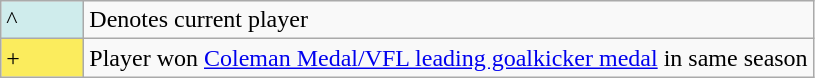<table class="wikitable">
<tr>
<td style="background:#cfecec; width:3em;">^</td>
<td>Denotes current player</td>
</tr>
<tr>
<td style="background:#fbec5d; width:3em;">+</td>
<td>Player won <a href='#'>Coleman Medal/VFL leading goalkicker medal</a> in same season</td>
</tr>
</table>
